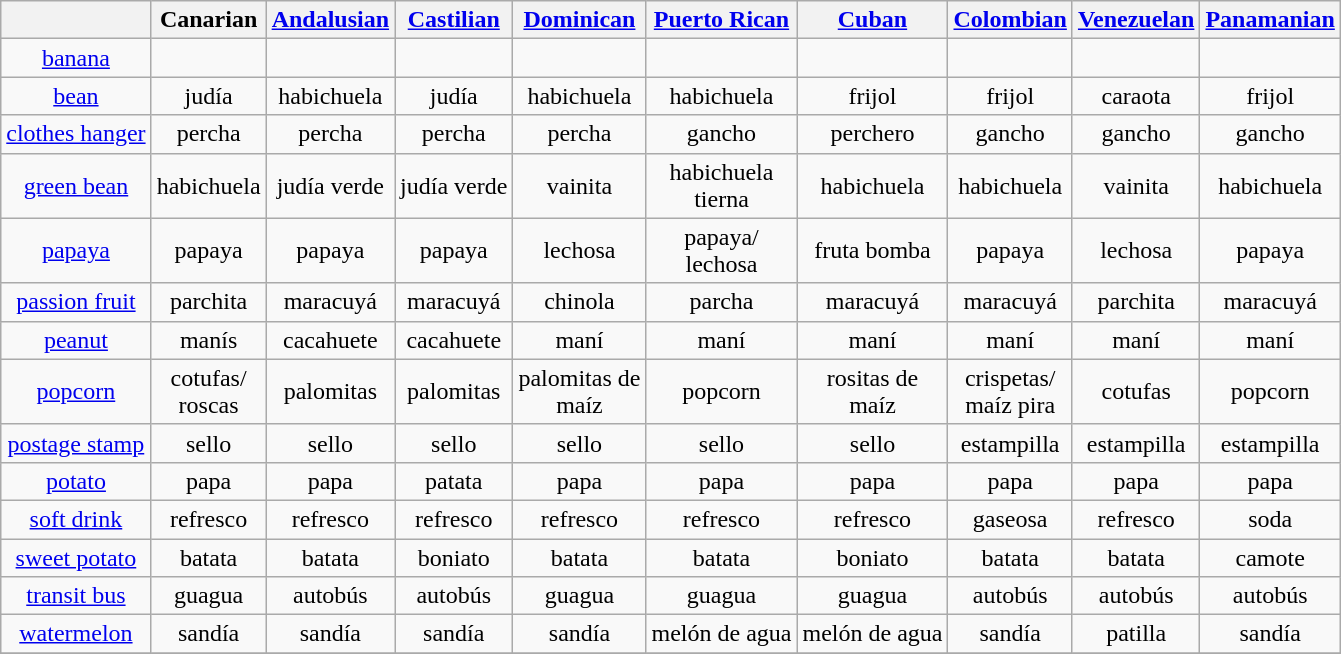<table class="wikitable" style="text-align: center">
<tr>
<th></th>
<th>Canarian</th>
<th><a href='#'>Andalusian</a></th>
<th><a href='#'>Castilian</a></th>
<th><a href='#'>Dominican</a></th>
<th><a href='#'>Puerto Rican</a></th>
<th><a href='#'>Cuban</a></th>
<th><a href='#'>Colombian</a></th>
<th><a href='#'>Venezuelan</a></th>
<th><a href='#'>Panamanian</a></th>
</tr>
<tr>
<td><a href='#'>banana</a></td>
<td></td>
<td></td>
<td></td>
<td></td>
<td></td>
<td></td>
<td></td>
<td></td>
<td></td>
</tr>
<tr>
<td><a href='#'>bean</a></td>
<td>judía</td>
<td>habichuela</td>
<td>judía</td>
<td>habichuela</td>
<td>habichuela</td>
<td>frijol</td>
<td>frijol</td>
<td>caraota</td>
<td>frijol</td>
</tr>
<tr>
<td><a href='#'>clothes hanger</a></td>
<td>percha</td>
<td>percha</td>
<td>percha</td>
<td>percha</td>
<td>gancho</td>
<td>perchero</td>
<td>gancho</td>
<td>gancho</td>
<td>gancho</td>
</tr>
<tr>
<td><a href='#'>green bean</a></td>
<td>habichuela</td>
<td>judía verde</td>
<td>judía verde</td>
<td>vainita</td>
<td>habichuela<br>tierna</td>
<td>habichuela</td>
<td>habichuela</td>
<td>vainita</td>
<td>habichuela</td>
</tr>
<tr>
<td><a href='#'>papaya</a></td>
<td>papaya</td>
<td>papaya</td>
<td>papaya</td>
<td>lechosa</td>
<td>papaya/<br>lechosa</td>
<td>fruta bomba</td>
<td>papaya</td>
<td>lechosa</td>
<td>papaya</td>
</tr>
<tr>
<td><a href='#'>passion fruit</a></td>
<td>parchita</td>
<td>maracuyá</td>
<td>maracuyá</td>
<td>chinola</td>
<td>parcha</td>
<td>maracuyá</td>
<td>maracuyá</td>
<td>parchita</td>
<td>maracuyá</td>
</tr>
<tr>
<td><a href='#'>peanut</a></td>
<td>manís</td>
<td>cacahuete</td>
<td>cacahuete</td>
<td>maní</td>
<td>maní</td>
<td>maní</td>
<td>maní</td>
<td>maní</td>
<td>maní</td>
</tr>
<tr>
<td><a href='#'>popcorn</a></td>
<td>cotufas/<br>roscas</td>
<td>palomitas</td>
<td>palomitas</td>
<td>palomitas de <br> maíz</td>
<td>popcorn</td>
<td>rositas de <br> maíz</td>
<td>crispetas/<br> maíz pira</td>
<td>cotufas</td>
<td>popcorn</td>
</tr>
<tr>
<td><a href='#'>postage stamp</a></td>
<td>sello</td>
<td>sello</td>
<td>sello</td>
<td>sello</td>
<td>sello</td>
<td>sello</td>
<td>estampilla</td>
<td>estampilla</td>
<td>estampilla</td>
</tr>
<tr>
<td><a href='#'>potato</a></td>
<td>papa</td>
<td>papa</td>
<td>patata</td>
<td>papa</td>
<td>papa</td>
<td>papa</td>
<td>papa</td>
<td>papa</td>
<td>papa</td>
</tr>
<tr>
<td><a href='#'>soft drink</a></td>
<td>refresco</td>
<td>refresco</td>
<td>refresco</td>
<td>refresco</td>
<td>refresco</td>
<td>refresco</td>
<td>gaseosa</td>
<td>refresco</td>
<td>soda</td>
</tr>
<tr>
<td><a href='#'>sweet potato</a></td>
<td>batata</td>
<td>batata</td>
<td>boniato</td>
<td>batata</td>
<td>batata</td>
<td>boniato</td>
<td>batata</td>
<td>batata</td>
<td>camote</td>
</tr>
<tr>
<td><a href='#'>transit bus</a></td>
<td>guagua</td>
<td>autobús</td>
<td>autobús</td>
<td>guagua</td>
<td>guagua</td>
<td>guagua</td>
<td>autobús</td>
<td>autobús</td>
<td>autobús</td>
</tr>
<tr>
<td><a href='#'>watermelon</a></td>
<td>sandía</td>
<td>sandía</td>
<td>sandía</td>
<td>sandía</td>
<td>melón de agua</td>
<td>melón de agua</td>
<td>sandía</td>
<td>patilla</td>
<td>sandía</td>
</tr>
<tr>
</tr>
</table>
